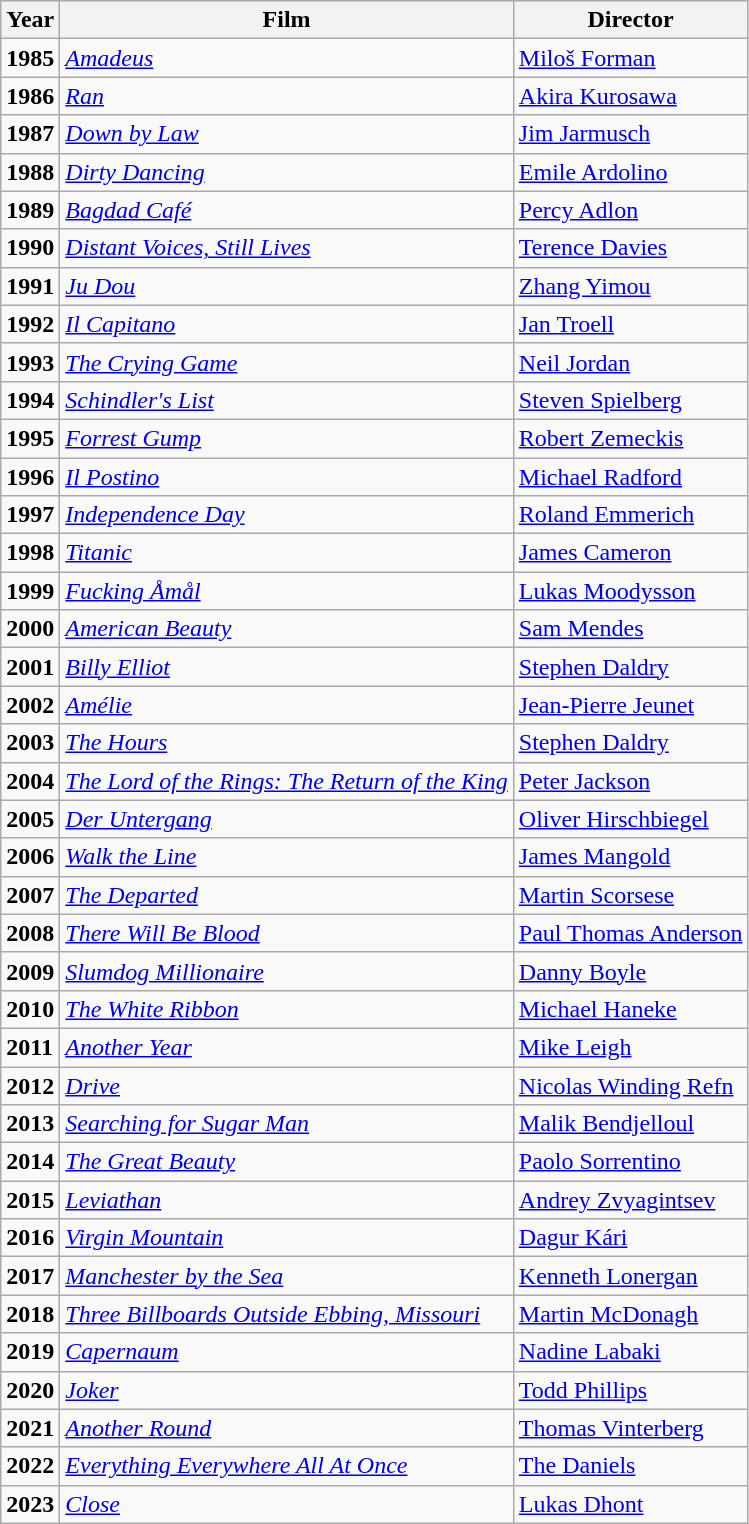<table class="wikitable">
<tr style="background:#EFEFEF">
<th>Year</th>
<th>Film</th>
<th>Director</th>
</tr>
<tr>
<td><strong>1985</strong></td>
<td><em><a href='#'>Amadeus</a></em></td>
<td><a href='#'>Miloš Forman</a></td>
</tr>
<tr>
<td><strong>1986</strong></td>
<td><em><a href='#'>Ran</a></em></td>
<td><a href='#'>Akira Kurosawa</a></td>
</tr>
<tr>
<td><strong>1987</strong></td>
<td><em><a href='#'>Down by Law</a></em></td>
<td><a href='#'>Jim Jarmusch</a></td>
</tr>
<tr>
<td><strong>1988</strong></td>
<td><em><a href='#'>Dirty Dancing</a></em></td>
<td><a href='#'>Emile Ardolino</a></td>
</tr>
<tr>
<td><strong>1989</strong></td>
<td><em><a href='#'>Bagdad Café</a></em></td>
<td><a href='#'>Percy Adlon</a></td>
</tr>
<tr>
<td><strong>1990</strong></td>
<td><em><a href='#'>Distant Voices, Still Lives</a></em></td>
<td><a href='#'>Terence Davies</a></td>
</tr>
<tr>
<td><strong>1991</strong></td>
<td><em><a href='#'>Ju Dou</a></em></td>
<td><a href='#'>Zhang Yimou</a></td>
</tr>
<tr>
<td><strong>1992</strong></td>
<td><em><a href='#'>Il Capitano</a></em></td>
<td><a href='#'>Jan Troell</a></td>
</tr>
<tr>
<td><strong>1993</strong></td>
<td><em><a href='#'>The Crying Game</a></em></td>
<td><a href='#'>Neil Jordan</a></td>
</tr>
<tr>
<td><strong>1994</strong></td>
<td><em><a href='#'>Schindler's List</a></em></td>
<td><a href='#'>Steven Spielberg</a></td>
</tr>
<tr>
<td><strong>1995</strong></td>
<td><em><a href='#'>Forrest Gump</a></em></td>
<td><a href='#'>Robert Zemeckis</a></td>
</tr>
<tr>
<td><strong>1996</strong></td>
<td><em><a href='#'>Il Postino</a></em></td>
<td><a href='#'>Michael Radford</a></td>
</tr>
<tr>
<td><strong>1997</strong></td>
<td><em><a href='#'>Independence Day</a></em></td>
<td><a href='#'>Roland Emmerich</a></td>
</tr>
<tr>
<td><strong>1998</strong></td>
<td><em><a href='#'>Titanic</a></em></td>
<td><a href='#'>James Cameron</a></td>
</tr>
<tr>
<td><strong>1999</strong></td>
<td><em><a href='#'>Fucking Åmål</a></em></td>
<td><a href='#'>Lukas Moodysson</a></td>
</tr>
<tr>
<td><strong>2000</strong></td>
<td><em><a href='#'>American Beauty</a></em></td>
<td><a href='#'>Sam Mendes</a></td>
</tr>
<tr>
<td><strong>2001</strong></td>
<td><em><a href='#'>Billy Elliot</a></em></td>
<td><a href='#'>Stephen Daldry</a></td>
</tr>
<tr>
<td><strong>2002</strong></td>
<td><em><a href='#'>Amélie</a></em></td>
<td><a href='#'>Jean-Pierre Jeunet</a></td>
</tr>
<tr>
<td><strong>2003</strong></td>
<td><em><a href='#'>The Hours</a></em></td>
<td><a href='#'>Stephen Daldry</a></td>
</tr>
<tr>
<td><strong>2004</strong></td>
<td><em><a href='#'>The Lord of the Rings: The Return of the King</a></em></td>
<td><a href='#'>Peter Jackson</a></td>
</tr>
<tr>
<td><strong>2005</strong></td>
<td><em><a href='#'>Der Untergang</a></em></td>
<td><a href='#'>Oliver Hirschbiegel</a></td>
</tr>
<tr>
<td><strong>2006</strong></td>
<td><em><a href='#'>Walk the Line</a></em></td>
<td><a href='#'>James Mangold</a></td>
</tr>
<tr>
<td><strong>2007</strong></td>
<td><em><a href='#'>The Departed</a></em></td>
<td><a href='#'>Martin Scorsese</a></td>
</tr>
<tr>
<td><strong>2008</strong></td>
<td><em><a href='#'>There Will Be Blood</a></em></td>
<td><a href='#'>Paul Thomas Anderson</a></td>
</tr>
<tr>
<td><strong>2009</strong></td>
<td><em><a href='#'>Slumdog Millionaire</a></em></td>
<td><a href='#'>Danny Boyle</a></td>
</tr>
<tr>
<td><strong>2010</strong></td>
<td><em><a href='#'>The White Ribbon</a></em></td>
<td><a href='#'>Michael Haneke</a></td>
</tr>
<tr>
<td><strong>2011</strong></td>
<td><em><a href='#'>Another Year</a></em></td>
<td><a href='#'>Mike Leigh</a></td>
</tr>
<tr>
<td><strong>2012</strong></td>
<td><em><a href='#'>Drive</a></em></td>
<td><a href='#'>Nicolas Winding Refn</a></td>
</tr>
<tr>
<td><strong>2013</strong></td>
<td><em><a href='#'>Searching for Sugar Man</a></em></td>
<td><a href='#'>Malik Bendjelloul</a></td>
</tr>
<tr>
<td><strong>2014</strong></td>
<td><em><a href='#'>The Great Beauty</a></em></td>
<td><a href='#'>Paolo Sorrentino</a></td>
</tr>
<tr>
<td><strong>2015</strong></td>
<td><em><a href='#'>Leviathan</a></em></td>
<td><a href='#'>Andrey Zvyagintsev</a></td>
</tr>
<tr>
<td><strong>2016</strong></td>
<td><em><a href='#'>Virgin Mountain</a></em></td>
<td><a href='#'>Dagur Kári</a></td>
</tr>
<tr>
<td><strong>2017</strong></td>
<td><em><a href='#'>Manchester by the Sea</a></em></td>
<td><a href='#'>Kenneth Lonergan</a></td>
</tr>
<tr>
<td><strong>2018</strong></td>
<td><em><a href='#'>Three Billboards Outside Ebbing, Missouri</a></em></td>
<td><a href='#'>Martin McDonagh</a></td>
</tr>
<tr>
<td><strong>2019</strong></td>
<td><em><a href='#'>Capernaum</a></em></td>
<td><a href='#'>Nadine Labaki</a></td>
</tr>
<tr>
<td><strong>2020</strong></td>
<td><em><a href='#'>Joker</a></em></td>
<td><a href='#'>Todd Phillips</a></td>
</tr>
<tr>
<td><strong>2021</strong></td>
<td><em><a href='#'>Another Round</a></em></td>
<td><a href='#'>Thomas Vinterberg</a></td>
</tr>
<tr>
<td><strong>2022</strong></td>
<td><em><a href='#'>Everything Everywhere All At Once</a></em></td>
<td><a href='#'>The Daniels</a></td>
</tr>
<tr>
<td><strong>2023</strong></td>
<td><em><a href='#'>Close</a></em></td>
<td><a href='#'>Lukas Dhont</a></td>
</tr>
</table>
